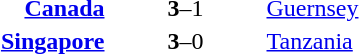<table>
<tr>
<th width=200></th>
<th width=100></th>
<th width=200></th>
</tr>
<tr>
<td align=right><strong><a href='#'>Canada</a> </strong></td>
<td align=center><strong>3</strong>–1</td>
<td> <a href='#'>Guernsey</a></td>
</tr>
<tr>
<td align=right><strong><a href='#'>Singapore</a> </strong></td>
<td align=center><strong>3</strong>–0</td>
<td> <a href='#'>Tanzania</a></td>
</tr>
</table>
